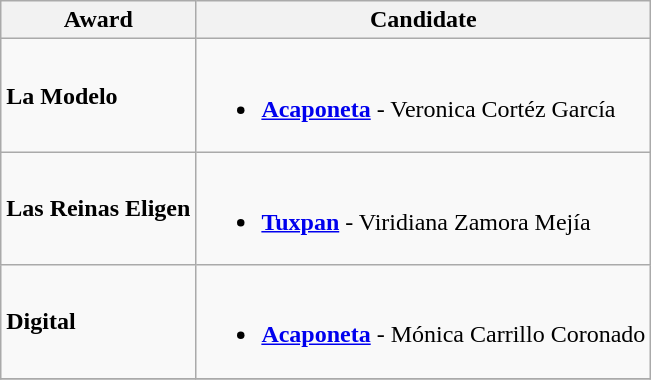<table class="wikitable">
<tr>
<th>Award</th>
<th>Candidate</th>
</tr>
<tr>
<td><strong>La Modelo</strong></td>
<td><br><ul><li><strong><a href='#'>Acaponeta</a></strong> - Veronica Cortéz García</li></ul></td>
</tr>
<tr>
<td><strong>Las Reinas Eligen</strong></td>
<td><br><ul><li><strong><a href='#'>Tuxpan</a></strong> - Viridiana Zamora Mejía</li></ul></td>
</tr>
<tr>
<td><strong>Digital</strong></td>
<td><br><ul><li><strong><a href='#'>Acaponeta</a></strong> - Mónica Carrillo Coronado</li></ul></td>
</tr>
<tr>
</tr>
</table>
